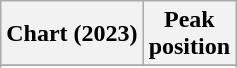<table class="wikitable sortable plainrowheaders">
<tr>
<th>Chart (2023)</th>
<th>Peak<br>position</th>
</tr>
<tr>
</tr>
<tr>
</tr>
<tr>
</tr>
</table>
